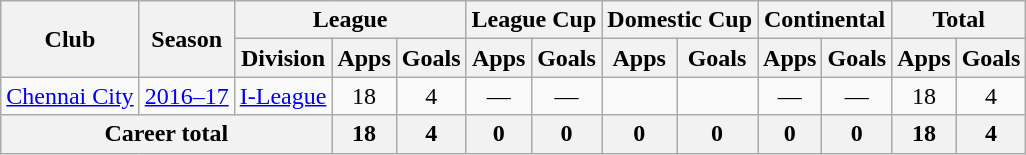<table class="wikitable" style="text-align: center;">
<tr>
<th rowspan="2">Club</th>
<th rowspan="2">Season</th>
<th colspan="3">League</th>
<th colspan="2">League Cup</th>
<th colspan="2">Domestic Cup</th>
<th colspan="2">Continental</th>
<th colspan="2">Total</th>
</tr>
<tr>
<th>Division</th>
<th>Apps</th>
<th>Goals</th>
<th>Apps</th>
<th>Goals</th>
<th>Apps</th>
<th>Goals</th>
<th>Apps</th>
<th>Goals</th>
<th>Apps</th>
<th>Goals</th>
</tr>
<tr>
<td rowspan="1"><a href='#'>Chennai City</a></td>
<td><a href='#'>2016–17</a></td>
<td><a href='#'>I-League</a></td>
<td>18</td>
<td>4</td>
<td>—</td>
<td>—</td>
<td></td>
<td></td>
<td>—</td>
<td>—</td>
<td>18</td>
<td>4</td>
</tr>
<tr>
<th colspan="3">Career total</th>
<th>18</th>
<th>4</th>
<th>0</th>
<th>0</th>
<th>0</th>
<th>0</th>
<th>0</th>
<th>0</th>
<th>18</th>
<th>4</th>
</tr>
</table>
